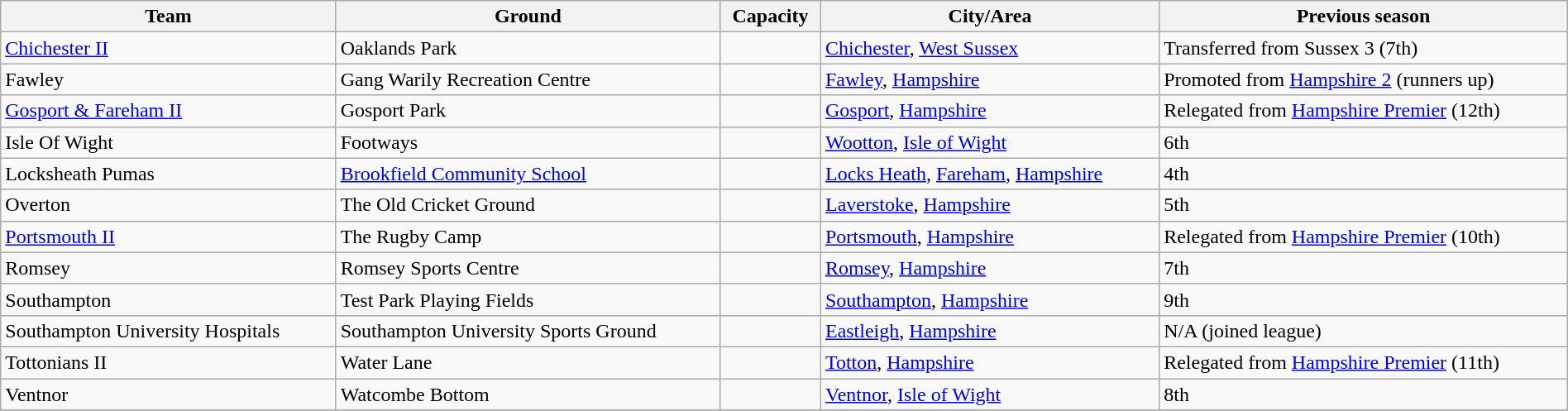<table class="wikitable sortable" width=100%>
<tr>
<th>Team</th>
<th>Ground</th>
<th>Capacity</th>
<th>City/Area</th>
<th>Previous season</th>
</tr>
<tr>
<td><a href='#'>Chichester II</a></td>
<td>Oaklands Park</td>
<td></td>
<td><a href='#'>Chichester</a>, <a href='#'>West Sussex</a></td>
<td>Transferred from Sussex 3 (7th)</td>
</tr>
<tr>
<td>Fawley</td>
<td>Gang Warily Recreation Centre</td>
<td></td>
<td><a href='#'>Fawley</a>, <a href='#'>Hampshire</a></td>
<td>Promoted from <a href='#'>Hampshire 2</a> (runners up)</td>
</tr>
<tr>
<td><a href='#'>Gosport & Fareham II</a></td>
<td>Gosport Park</td>
<td></td>
<td><a href='#'>Gosport</a>, <a href='#'>Hampshire</a></td>
<td>Relegated from <a href='#'>Hampshire Premier</a> (12th)</td>
</tr>
<tr>
<td>Isle Of Wight</td>
<td>Footways</td>
<td></td>
<td><a href='#'>Wootton</a>, <a href='#'>Isle of Wight</a></td>
<td>6th</td>
</tr>
<tr>
<td>Locksheath Pumas</td>
<td><a href='#'>Brookfield Community School</a></td>
<td></td>
<td><a href='#'>Locks Heath</a>, <a href='#'>Fareham</a>, <a href='#'>Hampshire</a></td>
<td>4th</td>
</tr>
<tr>
<td>Overton</td>
<td>The Old Cricket Ground</td>
<td></td>
<td><a href='#'>Laverstoke</a>, <a href='#'>Hampshire</a></td>
<td>5th</td>
</tr>
<tr>
<td><a href='#'>Portsmouth II</a></td>
<td>The Rugby Camp</td>
<td></td>
<td><a href='#'>Portsmouth</a>, <a href='#'>Hampshire</a></td>
<td>Relegated from <a href='#'>Hampshire Premier</a> (10th)</td>
</tr>
<tr>
<td>Romsey</td>
<td>Romsey Sports Centre</td>
<td></td>
<td><a href='#'>Romsey</a>, <a href='#'>Hampshire</a></td>
<td>7th</td>
</tr>
<tr>
<td>Southampton</td>
<td>Test Park Playing Fields</td>
<td></td>
<td><a href='#'>Southampton</a>, <a href='#'>Hampshire</a></td>
<td>9th</td>
</tr>
<tr>
<td>Southampton University Hospitals</td>
<td>Southampton University Sports Ground</td>
<td></td>
<td><a href='#'>Eastleigh</a>, <a href='#'>Hampshire</a></td>
<td>N/A (joined league)</td>
</tr>
<tr>
<td>Tottonians II</td>
<td>Water Lane</td>
<td></td>
<td><a href='#'>Totton</a>, <a href='#'>Hampshire</a></td>
<td>Relegated from <a href='#'>Hampshire Premier</a> (11th)</td>
</tr>
<tr>
<td>Ventnor</td>
<td>Watcombe Bottom</td>
<td></td>
<td><a href='#'>Ventnor</a>, <a href='#'>Isle of Wight</a></td>
<td>8th</td>
</tr>
<tr>
</tr>
</table>
